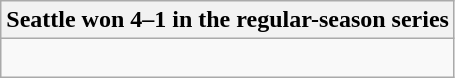<table class="wikitable collapsible collapsed">
<tr>
<th>Seattle won 4–1 in the regular-season series</th>
</tr>
<tr>
<td><br>



</td>
</tr>
</table>
